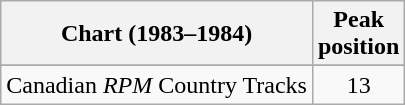<table class="wikitable sortable">
<tr>
<th align="left">Chart (1983–1984)</th>
<th align="center">Peak<br>position</th>
</tr>
<tr>
</tr>
<tr>
<td align="left">Canadian <em>RPM</em> Country Tracks</td>
<td align="center">13</td>
</tr>
</table>
